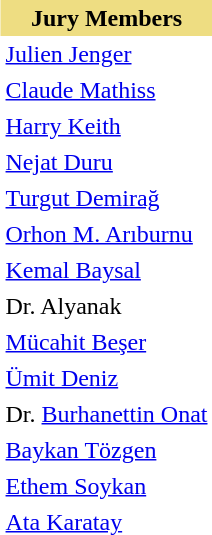<table align="right" class="toccolours" cellspacing="0" cellpadding="3">
<tr style="background: #EEDD82">
<th>Jury Members</th>
</tr>
<tr>
<td><a href='#'>Julien Jenger</a></td>
</tr>
<tr>
<td><a href='#'>Claude Mathiss</a></td>
</tr>
<tr>
<td><a href='#'>Harry Keith</a></td>
</tr>
<tr>
<td><a href='#'>Nejat Duru</a></td>
</tr>
<tr>
<td><a href='#'>Turgut Demirağ</a></td>
</tr>
<tr>
<td><a href='#'>Orhon M. Arıburnu</a></td>
</tr>
<tr>
<td><a href='#'>Kemal Baysal</a></td>
</tr>
<tr>
<td>Dr. Alyanak</td>
</tr>
<tr>
<td><a href='#'>Mücahit Beşer</a></td>
</tr>
<tr>
<td><a href='#'>Ümit Deniz</a></td>
</tr>
<tr>
<td>Dr. <a href='#'>Burhanettin Onat</a></td>
</tr>
<tr>
<td><a href='#'>Baykan Tözgen</a></td>
</tr>
<tr>
<td><a href='#'>Ethem Soykan</a></td>
</tr>
<tr>
<td><a href='#'>Ata Karatay</a></td>
</tr>
</table>
